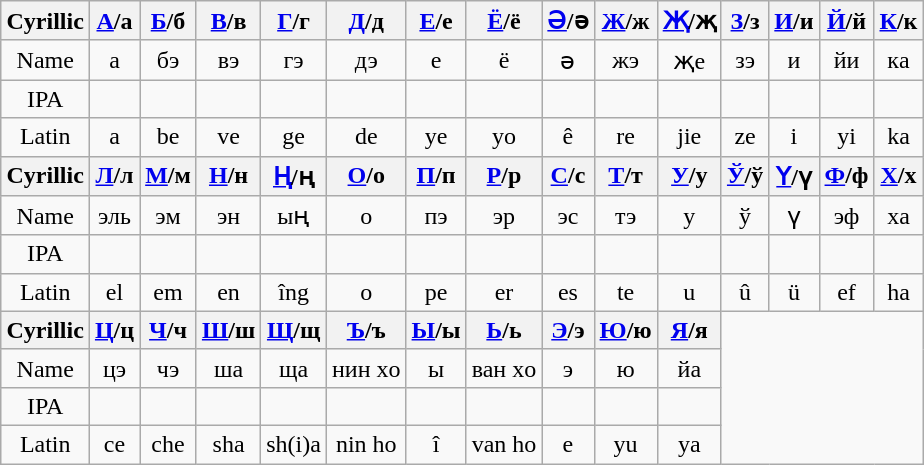<table class="wikitable" style="margin: 1em auto 1em auto;text-align:center;">
<tr>
<th>Cyrillic</th>
<th><a href='#'>А</a>/а</th>
<th><a href='#'>Б</a>/б</th>
<th><a href='#'>В</a>/в</th>
<th><a href='#'>Г</a>/г</th>
<th><a href='#'>Д</a>/д</th>
<th><a href='#'>Е</a>/е</th>
<th><a href='#'>Ё</a>/ё</th>
<th><a href='#'>Ә</a>/ә</th>
<th><a href='#'>Ж</a>/ж</th>
<th><a href='#'>Җ</a>/җ</th>
<th><a href='#'>З</a>/з</th>
<th><a href='#'>И</a>/и</th>
<th><a href='#'>Й</a>/й</th>
<th><a href='#'>К</a>/к</th>
</tr>
<tr>
<td>Name</td>
<td>a</td>
<td>бэ</td>
<td>вэ</td>
<td>гэ</td>
<td>дэ</td>
<td>e</td>
<td>ё</td>
<td>ә</td>
<td>жэ</td>
<td>җe</td>
<td>зэ</td>
<td>и</td>
<td>йи</td>
<td>кa</td>
</tr>
<tr>
<td>IPA</td>
<td></td>
<td></td>
<td></td>
<td></td>
<td></td>
<td></td>
<td></td>
<td></td>
<td></td>
<td></td>
<td></td>
<td></td>
<td></td>
<td></td>
</tr>
<tr>
<td>Latin</td>
<td>a</td>
<td>be</td>
<td>ve</td>
<td>ge</td>
<td>de</td>
<td>ye</td>
<td>yo</td>
<td>ê</td>
<td>re</td>
<td>jie</td>
<td>ze</td>
<td>i</td>
<td>yi</td>
<td>ka</td>
</tr>
<tr>
<th>Cyrillic</th>
<th><a href='#'>Л</a>/л</th>
<th><a href='#'>М</a>/м</th>
<th><a href='#'>Н</a>/н</th>
<th><a href='#'>Ң</a>/ң</th>
<th><a href='#'>О</a>/о</th>
<th><a href='#'>П</a>/п</th>
<th><a href='#'>Р</a>/р</th>
<th><a href='#'>С</a>/с</th>
<th><a href='#'>Т</a>/т</th>
<th><a href='#'>У</a>/у</th>
<th><a href='#'>Ў</a>/ў</th>
<th><a href='#'>Ү</a>/ү</th>
<th><a href='#'>Ф</a>/ф</th>
<th><a href='#'>Х</a>/х</th>
</tr>
<tr>
<td>Name</td>
<td>эль</td>
<td>эм</td>
<td>эн</td>
<td>ың</td>
<td>o</td>
<td>пэ</td>
<td>эр</td>
<td>эc</td>
<td>тэ</td>
<td>у</td>
<td>ў</td>
<td>ү</td>
<td>эф</td>
<td>xa</td>
</tr>
<tr>
<td>IPA</td>
<td></td>
<td></td>
<td></td>
<td></td>
<td></td>
<td></td>
<td></td>
<td></td>
<td></td>
<td></td>
<td></td>
<td></td>
<td></td>
<td></td>
</tr>
<tr>
<td>Latin</td>
<td>el</td>
<td>em</td>
<td>en</td>
<td>îng</td>
<td>o</td>
<td>pe</td>
<td>er</td>
<td>es</td>
<td>te</td>
<td>u</td>
<td>û</td>
<td>ü</td>
<td>ef</td>
<td>ha</td>
</tr>
<tr>
<th>Cyrillic</th>
<th><a href='#'>Ц</a>/ц</th>
<th><a href='#'>Ч</a>/ч</th>
<th><a href='#'>Ш</a>/ш</th>
<th><a href='#'>Щ</a>/щ</th>
<th><a href='#'>Ъ</a>/ъ</th>
<th><a href='#'>Ы</a>/ы</th>
<th><a href='#'>Ь</a>/ь</th>
<th><a href='#'>Э</a>/э</th>
<th><a href='#'>Ю</a>/ю</th>
<th><a href='#'>Я</a>/я</th>
</tr>
<tr>
<td>Name</td>
<td>цэ</td>
<td>чэ</td>
<td>шa</td>
<td>щa</td>
<td>нин xo</td>
<td>ы</td>
<td>ван xo</td>
<td>э</td>
<td>ю</td>
<td>йa</td>
</tr>
<tr>
<td>IPA</td>
<td></td>
<td></td>
<td></td>
<td></td>
<td></td>
<td></td>
<td></td>
<td></td>
<td></td>
<td></td>
</tr>
<tr>
<td>Latin</td>
<td>ce</td>
<td>che</td>
<td>sha</td>
<td>sh(i)a</td>
<td>nin ho</td>
<td>î</td>
<td>van ho</td>
<td>e</td>
<td>yu</td>
<td>ya</td>
</tr>
</table>
